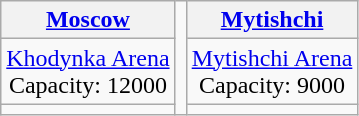<table class="wikitable" style="text-align:center;">
<tr>
<th><a href='#'>Moscow</a></th>
<td rowspan="3"></td>
<th><a href='#'>Mytishchi</a></th>
</tr>
<tr>
<td><a href='#'>Khodynka Arena</a><br>Capacity: 12000</td>
<td><a href='#'>Mytishchi Arena</a><br>Capacity: 9000</td>
</tr>
<tr>
<td></td>
<td></td>
</tr>
</table>
